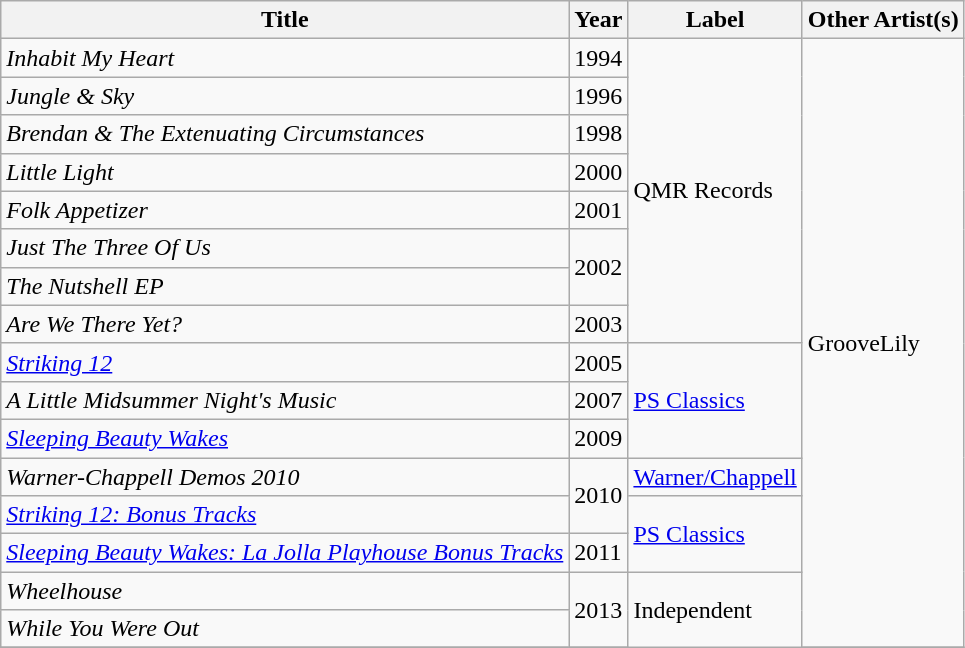<table class="wikitable">
<tr>
<th>Title</th>
<th>Year</th>
<th>Label</th>
<th>Other Artist(s)</th>
</tr>
<tr>
<td><em>Inhabit My Heart</em></td>
<td>1994</td>
<td rowspan="8">QMR Records</td>
<td rowspan="16">GrooveLily</td>
</tr>
<tr>
<td><em>Jungle & Sky</em></td>
<td>1996</td>
</tr>
<tr>
<td><em>Brendan & The Extenuating Circumstances</em></td>
<td>1998</td>
</tr>
<tr>
<td><em>Little Light</em></td>
<td>2000</td>
</tr>
<tr>
<td><em>Folk Appetizer</em></td>
<td>2001</td>
</tr>
<tr>
<td><em>Just The Three Of Us</em></td>
<td rowspan="2">2002</td>
</tr>
<tr>
<td><em>The Nutshell EP</em></td>
</tr>
<tr>
<td><em>Are We There Yet?</em></td>
<td>2003</td>
</tr>
<tr>
<td><em><a href='#'>Striking 12</a></em></td>
<td>2005</td>
<td rowspan="3"><a href='#'>PS Classics</a></td>
</tr>
<tr>
<td><em>A Little Midsummer Night's Music</em></td>
<td>2007</td>
</tr>
<tr>
<td><em><a href='#'>Sleeping Beauty Wakes</a></em></td>
<td>2009</td>
</tr>
<tr>
<td><em>Warner-Chappell Demos 2010</em></td>
<td rowspan="2">2010</td>
<td><a href='#'>Warner/Chappell</a></td>
</tr>
<tr>
<td><em><a href='#'>Striking 12: Bonus Tracks</a></em></td>
<td rowspan="2"><a href='#'>PS Classics</a></td>
</tr>
<tr>
<td><em><a href='#'>Sleeping Beauty Wakes: La Jolla Playhouse Bonus Tracks</a></em></td>
<td>2011</td>
</tr>
<tr>
<td><em>Wheelhouse</em></td>
<td rowspan="2">2013</td>
<td rowspan="3">Independent</td>
</tr>
<tr>
<td><em>While You Were Out</em></td>
</tr>
<tr>
</tr>
</table>
